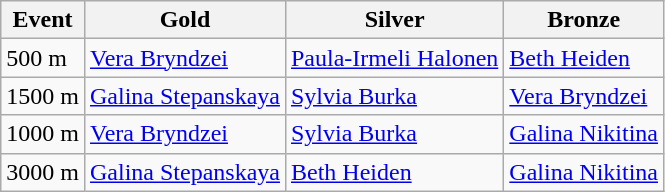<table class="wikitable">
<tr>
<th>Event</th>
<th>Gold<br></th>
<th>Silver<br></th>
<th>Bronze<br></th>
</tr>
<tr>
<td>500 m</td>
<td><a href='#'>Vera Bryndzei</a></td>
<td><a href='#'>Paula-Irmeli Halonen</a></td>
<td><a href='#'>Beth Heiden</a></td>
</tr>
<tr>
<td>1500 m</td>
<td><a href='#'>Galina Stepanskaya</a></td>
<td><a href='#'>Sylvia Burka</a></td>
<td><a href='#'>Vera Bryndzei</a></td>
</tr>
<tr>
<td>1000 m</td>
<td><a href='#'>Vera Bryndzei</a></td>
<td><a href='#'>Sylvia Burka</a></td>
<td><a href='#'>Galina Nikitina</a></td>
</tr>
<tr>
<td>3000 m</td>
<td><a href='#'>Galina Stepanskaya</a></td>
<td><a href='#'>Beth Heiden</a></td>
<td><a href='#'>Galina Nikitina</a></td>
</tr>
</table>
